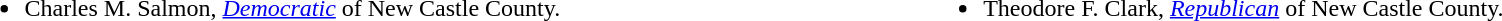<table width=100%>
<tr valign=top>
<td><br><ul><li>Charles M. Salmon, <em><a href='#'>Democratic</a></em> of New Castle County.</li></ul></td>
<td><br><ul><li>Theodore F. Clark, <em><a href='#'>Republican</a></em> of New Castle County.</li></ul></td>
</tr>
</table>
